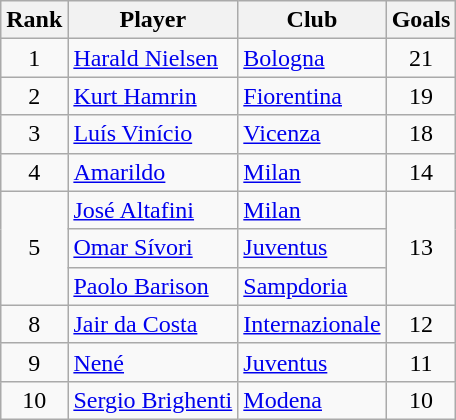<table class="wikitable" style="text-align:center">
<tr>
<th>Rank</th>
<th>Player</th>
<th>Club</th>
<th>Goals</th>
</tr>
<tr>
<td>1</td>
<td align="left"> <a href='#'>Harald Nielsen</a></td>
<td align="left"><a href='#'>Bologna</a></td>
<td>21</td>
</tr>
<tr>
<td>2</td>
<td align="left"> <a href='#'>Kurt Hamrin</a></td>
<td align="left"><a href='#'>Fiorentina</a></td>
<td>19</td>
</tr>
<tr>
<td>3</td>
<td align="left"> <a href='#'>Luís Vinício</a></td>
<td align="left"><a href='#'>Vicenza</a></td>
<td>18</td>
</tr>
<tr>
<td>4</td>
<td align="left"> <a href='#'>Amarildo</a></td>
<td align="left"><a href='#'>Milan</a></td>
<td>14</td>
</tr>
<tr>
<td rowspan="3">5</td>
<td align="left"> <a href='#'>José Altafini</a></td>
<td align="left"><a href='#'>Milan</a></td>
<td rowspan="3">13</td>
</tr>
<tr>
<td align="left">  <a href='#'>Omar Sívori</a></td>
<td align="left"><a href='#'>Juventus</a></td>
</tr>
<tr>
<td align="left"> <a href='#'>Paolo Barison</a></td>
<td align="left"><a href='#'>Sampdoria</a></td>
</tr>
<tr>
<td>8</td>
<td align="left"> <a href='#'>Jair da Costa</a></td>
<td align="left"><a href='#'>Internazionale</a></td>
<td>12</td>
</tr>
<tr>
<td>9</td>
<td align="left"> <a href='#'>Nené</a></td>
<td align="left"><a href='#'>Juventus</a></td>
<td>11</td>
</tr>
<tr>
<td>10</td>
<td align="left"> <a href='#'>Sergio Brighenti</a></td>
<td align="left"><a href='#'>Modena</a></td>
<td>10</td>
</tr>
</table>
